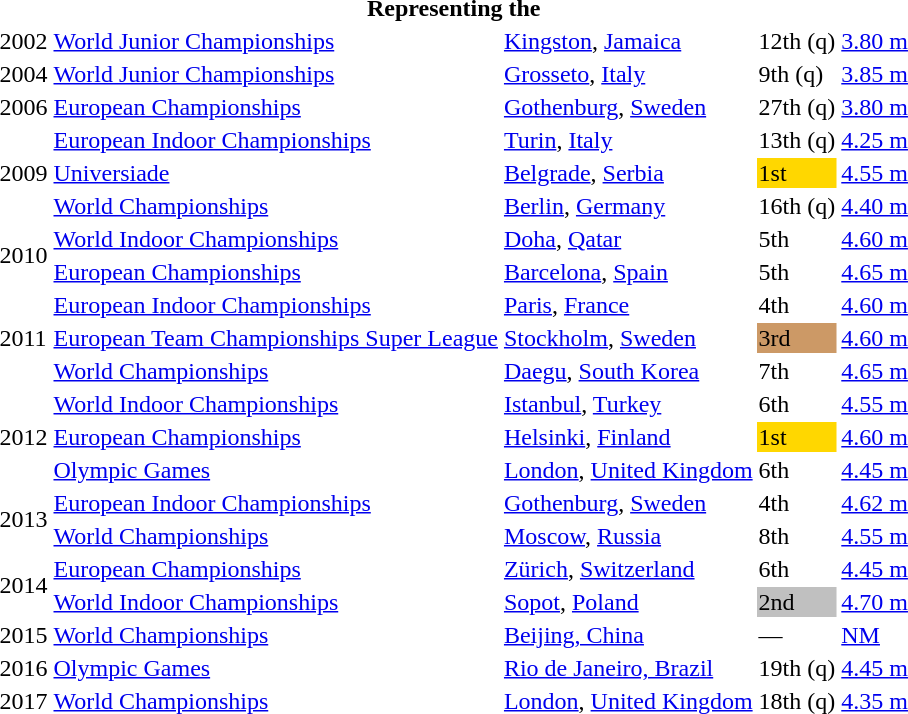<table>
<tr>
<th colspan="6">Representing the </th>
</tr>
<tr>
<td>2002</td>
<td align=left><a href='#'>World Junior Championships</a></td>
<td align=left> <a href='#'>Kingston</a>, <a href='#'>Jamaica</a></td>
<td>12th (q)</td>
<td><a href='#'>3.80 m</a></td>
</tr>
<tr>
<td>2004</td>
<td align=left><a href='#'>World Junior Championships</a></td>
<td align=left> <a href='#'>Grosseto</a>, <a href='#'>Italy</a></td>
<td>9th (q)</td>
<td><a href='#'>3.85 m</a></td>
</tr>
<tr>
<td>2006</td>
<td align=left><a href='#'>European Championships</a></td>
<td align=left> <a href='#'>Gothenburg</a>, <a href='#'>Sweden</a></td>
<td>27th (q)</td>
<td><a href='#'>3.80 m</a></td>
</tr>
<tr>
<td rowspan=3>2009</td>
<td align=left><a href='#'>European Indoor Championships</a></td>
<td align=left> <a href='#'>Turin</a>, <a href='#'>Italy</a></td>
<td>13th (q)</td>
<td><a href='#'>4.25 m</a></td>
</tr>
<tr>
<td align=left><a href='#'>Universiade</a></td>
<td align=left> <a href='#'>Belgrade</a>, <a href='#'>Serbia</a></td>
<td bgcolor=gold>1st</td>
<td><a href='#'>4.55 m</a></td>
</tr>
<tr>
<td align=left><a href='#'>World Championships</a></td>
<td align=left> <a href='#'>Berlin</a>, <a href='#'>Germany</a></td>
<td>16th (q)</td>
<td><a href='#'>4.40 m</a></td>
</tr>
<tr>
<td rowspan=2>2010</td>
<td align=left><a href='#'>World Indoor Championships</a></td>
<td align=left> <a href='#'>Doha</a>, <a href='#'>Qatar</a></td>
<td>5th</td>
<td><a href='#'>4.60 m</a></td>
</tr>
<tr>
<td align=left><a href='#'>European Championships</a></td>
<td align=left> <a href='#'>Barcelona</a>, <a href='#'>Spain</a></td>
<td>5th</td>
<td><a href='#'>4.65 m</a></td>
</tr>
<tr>
<td rowspan=3>2011</td>
<td align=left><a href='#'>European Indoor Championships</a></td>
<td align=left> <a href='#'>Paris</a>, <a href='#'>France</a></td>
<td>4th</td>
<td><a href='#'>4.60 m</a></td>
</tr>
<tr>
<td align=left><a href='#'>European Team Championships Super League</a></td>
<td align=left> <a href='#'>Stockholm</a>, <a href='#'>Sweden</a></td>
<td bgcolor=cc9966>3rd</td>
<td><a href='#'>4.60 m</a></td>
</tr>
<tr>
<td align=left><a href='#'>World Championships</a></td>
<td align=left> <a href='#'>Daegu</a>, <a href='#'>South Korea</a></td>
<td>7th</td>
<td><a href='#'>4.65 m</a></td>
</tr>
<tr>
<td rowspan=3>2012</td>
<td align=left><a href='#'>World Indoor Championships</a></td>
<td align=left> <a href='#'>Istanbul</a>, <a href='#'>Turkey</a></td>
<td>6th</td>
<td><a href='#'>4.55 m</a></td>
</tr>
<tr>
<td align=left><a href='#'>European Championships</a></td>
<td align=left> <a href='#'>Helsinki</a>, <a href='#'>Finland</a></td>
<td bgcolor=gold>1st</td>
<td><a href='#'>4.60 m</a></td>
</tr>
<tr>
<td align=left><a href='#'>Olympic Games</a></td>
<td align=left> <a href='#'>London</a>, <a href='#'>United Kingdom</a></td>
<td>6th</td>
<td><a href='#'>4.45 m</a></td>
</tr>
<tr>
<td rowspan=2>2013</td>
<td align=left><a href='#'>European Indoor Championships</a></td>
<td align=left> <a href='#'>Gothenburg</a>, <a href='#'>Sweden</a></td>
<td>4th</td>
<td><a href='#'>4.62 m</a></td>
</tr>
<tr>
<td align=left><a href='#'>World Championships</a></td>
<td align=left> <a href='#'>Moscow</a>, <a href='#'>Russia</a></td>
<td>8th</td>
<td><a href='#'>4.55 m</a></td>
</tr>
<tr>
<td rowspan=2>2014</td>
<td align=left><a href='#'>European Championships</a></td>
<td align=left> <a href='#'>Zürich</a>, <a href='#'>Switzerland</a></td>
<td>6th</td>
<td><a href='#'>4.45 m</a></td>
</tr>
<tr>
<td align=left><a href='#'>World Indoor Championships</a></td>
<td align=left> <a href='#'>Sopot</a>, <a href='#'>Poland</a></td>
<td bgcolor=silver>2nd</td>
<td><a href='#'>4.70 m</a></td>
</tr>
<tr>
<td>2015</td>
<td align=left><a href='#'>World Championships</a></td>
<td align=left> <a href='#'>Beijing, China</a></td>
<td>—</td>
<td><a href='#'>NM</a></td>
</tr>
<tr>
<td>2016</td>
<td align=left><a href='#'>Olympic Games</a></td>
<td align=left> <a href='#'>Rio de Janeiro, Brazil</a></td>
<td>19th (q)</td>
<td><a href='#'>4.45 m</a></td>
</tr>
<tr>
<td>2017</td>
<td align=left><a href='#'>World Championships</a></td>
<td align=left> <a href='#'>London</a>, <a href='#'>United Kingdom</a></td>
<td>18th (q)</td>
<td><a href='#'>4.35 m</a></td>
</tr>
</table>
